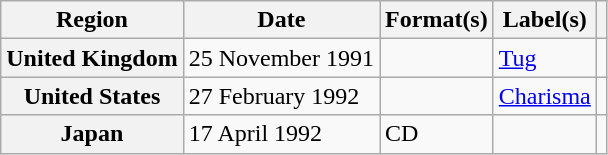<table class="wikitable plainrowheaders">
<tr>
<th scope="col">Region</th>
<th scope="col">Date</th>
<th scope="col">Format(s)</th>
<th scope="col">Label(s)</th>
<th scope="col"></th>
</tr>
<tr>
<th scope="row">United Kingdom</th>
<td>25 November 1991</td>
<td></td>
<td><a href='#'>Tug</a></td>
<td align="center"></td>
</tr>
<tr>
<th scope="row">United States</th>
<td>27 February 1992</td>
<td></td>
<td><a href='#'>Charisma</a></td>
<td align="center"></td>
</tr>
<tr>
<th scope="row">Japan</th>
<td>17 April 1992</td>
<td>CD</td>
<td></td>
<td align="center"></td>
</tr>
</table>
